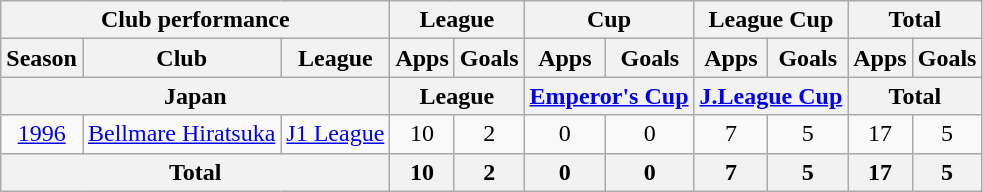<table class="wikitable" style="text-align:center;">
<tr>
<th colspan=3>Club performance</th>
<th colspan=2>League</th>
<th colspan=2>Cup</th>
<th colspan=2>League Cup</th>
<th colspan=2>Total</th>
</tr>
<tr>
<th>Season</th>
<th>Club</th>
<th>League</th>
<th>Apps</th>
<th>Goals</th>
<th>Apps</th>
<th>Goals</th>
<th>Apps</th>
<th>Goals</th>
<th>Apps</th>
<th>Goals</th>
</tr>
<tr>
<th colspan=3>Japan</th>
<th colspan=2>League</th>
<th colspan=2><a href='#'>Emperor's Cup</a></th>
<th colspan=2><a href='#'>J.League Cup</a></th>
<th colspan=2>Total</th>
</tr>
<tr>
<td><a href='#'>1996</a></td>
<td><a href='#'>Bellmare Hiratsuka</a></td>
<td><a href='#'>J1 League</a></td>
<td>10</td>
<td>2</td>
<td>0</td>
<td>0</td>
<td>7</td>
<td>5</td>
<td>17</td>
<td>5</td>
</tr>
<tr>
<th colspan=3>Total</th>
<th>10</th>
<th>2</th>
<th>0</th>
<th>0</th>
<th>7</th>
<th>5</th>
<th>17</th>
<th>5</th>
</tr>
</table>
